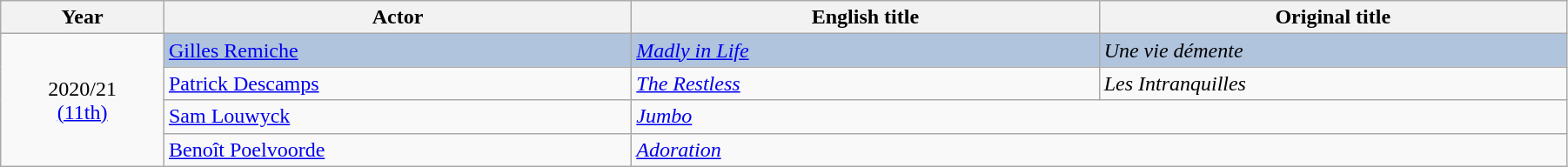<table class="wikitable" width="95%" cellpadding="5">
<tr>
<th width="100"><strong>Year</strong></th>
<th width="300"><strong>Actor</strong></th>
<th width="300"><strong>English title</strong></th>
<th width="300"><strong>Original title</strong></th>
</tr>
<tr>
<td rowspan="4" style="text-align:center;">2020/21<br><a href='#'>(11th)</a></td>
<td style="background:#B0C4DE;"><a href='#'>Gilles Remiche</a></td>
<td style="background:#B0C4DE;"><em><a href='#'>Madly in Life</a></em></td>
<td style="background:#B0C4DE;"><em>Une vie démente</em></td>
</tr>
<tr>
<td><a href='#'>Patrick Descamps</a></td>
<td><em><a href='#'>The Restless</a></em></td>
<td><em>Les Intranquilles</em></td>
</tr>
<tr>
<td><a href='#'>Sam Louwyck</a></td>
<td colspan="2"><em><a href='#'>Jumbo</a></em></td>
</tr>
<tr>
<td><a href='#'>Benoît Poelvoorde</a></td>
<td colspan="2"><em><a href='#'>Adoration</a></em></td>
</tr>
</table>
